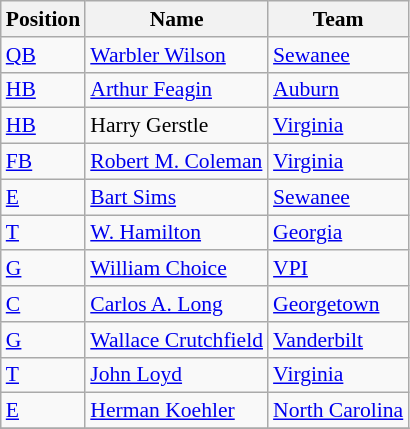<table class="wikitable" style="font-size: 90%">
<tr>
<th>Position</th>
<th>Name</th>
<th>Team</th>
</tr>
<tr>
<td><a href='#'>QB</a></td>
<td><a href='#'>Warbler Wilson</a></td>
<td><a href='#'>Sewanee</a></td>
</tr>
<tr>
<td><a href='#'>HB</a></td>
<td><a href='#'>Arthur Feagin</a></td>
<td><a href='#'>Auburn</a></td>
</tr>
<tr>
<td><a href='#'>HB</a></td>
<td>Harry Gerstle</td>
<td><a href='#'>Virginia</a></td>
</tr>
<tr>
<td><a href='#'>FB</a></td>
<td><a href='#'>Robert M. Coleman</a></td>
<td><a href='#'>Virginia</a></td>
</tr>
<tr>
<td><a href='#'>E</a></td>
<td><a href='#'>Bart Sims</a></td>
<td><a href='#'>Sewanee</a></td>
</tr>
<tr>
<td><a href='#'>T</a></td>
<td><a href='#'>W. Hamilton</a></td>
<td><a href='#'>Georgia</a></td>
</tr>
<tr>
<td><a href='#'>G</a></td>
<td><a href='#'>William Choice</a></td>
<td><a href='#'>VPI</a></td>
</tr>
<tr>
<td><a href='#'>C</a></td>
<td><a href='#'>Carlos A. Long</a></td>
<td><a href='#'>Georgetown</a></td>
</tr>
<tr>
<td><a href='#'>G</a></td>
<td><a href='#'>Wallace Crutchfield</a></td>
<td><a href='#'>Vanderbilt</a></td>
</tr>
<tr>
<td><a href='#'>T</a></td>
<td><a href='#'>John Loyd</a></td>
<td><a href='#'>Virginia</a></td>
</tr>
<tr>
<td><a href='#'>E</a></td>
<td><a href='#'>Herman Koehler</a></td>
<td><a href='#'>North Carolina</a></td>
</tr>
<tr>
</tr>
</table>
